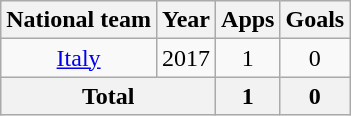<table class="wikitable" style="text-align:center">
<tr>
<th>National team</th>
<th>Year</th>
<th>Apps</th>
<th>Goals</th>
</tr>
<tr>
<td><a href='#'>Italy</a></td>
<td>2017</td>
<td>1</td>
<td>0</td>
</tr>
<tr>
<th colspan=2>Total</th>
<th>1</th>
<th>0</th>
</tr>
</table>
